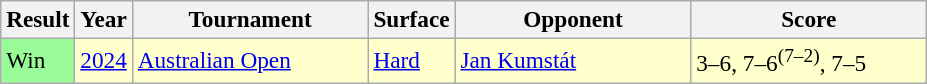<table class="wikitable" style=font-size:97%>
<tr>
<th>Result</th>
<th>Year</th>
<th width=150>Tournament</th>
<th>Surface</th>
<th width=150>Opponent</th>
<th width=150>Score</th>
</tr>
<tr style="background:#ffc;">
<td bgcolor=98fb98>Win</td>
<td><a href='#'>2024</a></td>
<td><a href='#'>Australian Open</a></td>
<td><a href='#'>Hard</a></td>
<td> <a href='#'>Jan Kumstát</a></td>
<td>3–6, 7–6<sup>(7–2)</sup>, 7–5</td>
</tr>
</table>
